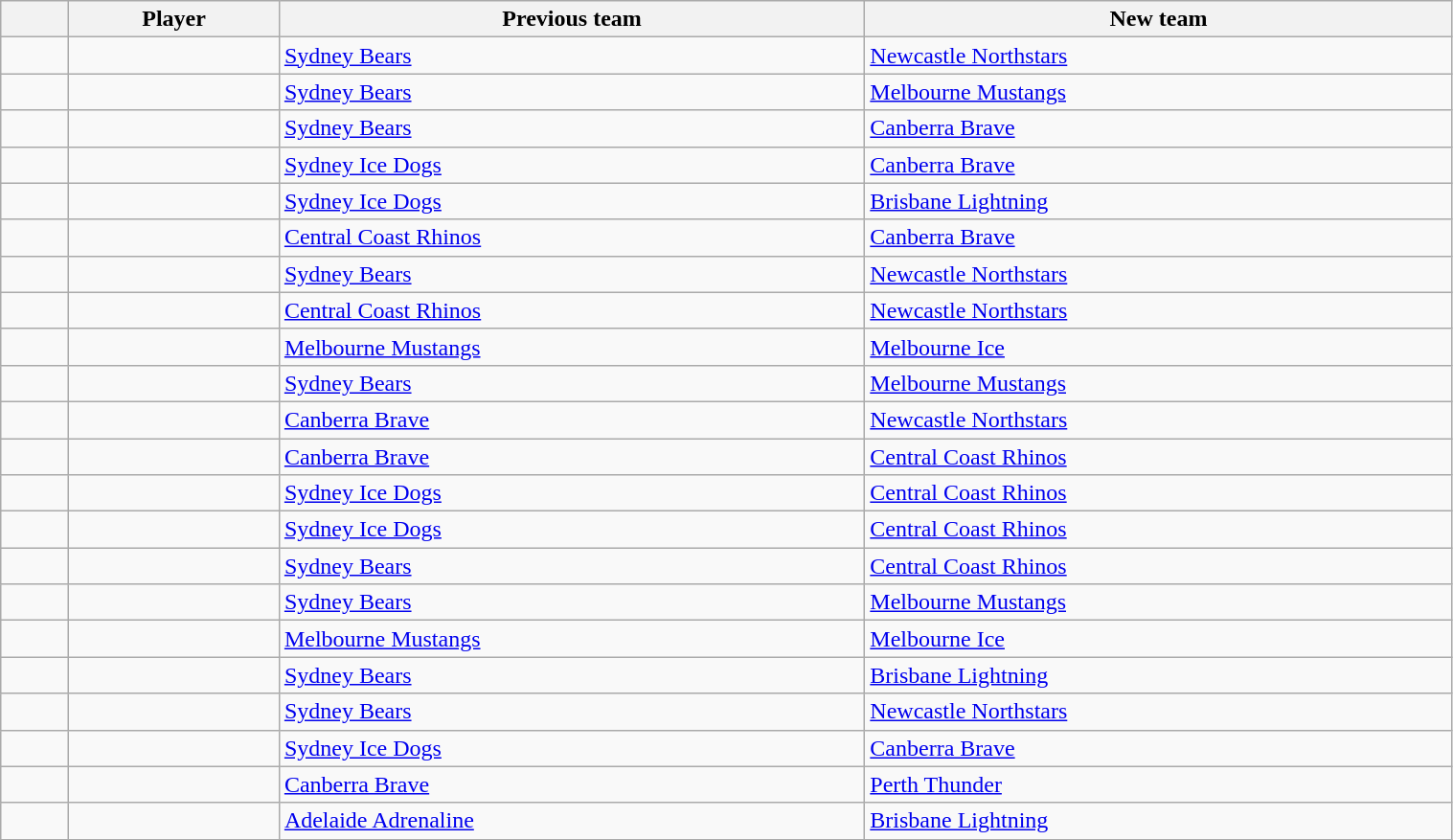<table class="sortable wikitable" width=80% font-size=90%>
<tr>
<th width=40></th>
<th>Player</th>
<th>Previous team</th>
<th>New team</th>
</tr>
<tr>
<td align="center"></td>
<td></td>
<td><a href='#'>Sydney Bears</a></td>
<td><a href='#'>Newcastle Northstars</a></td>
</tr>
<tr>
<td align="center"></td>
<td></td>
<td><a href='#'>Sydney Bears</a></td>
<td><a href='#'>Melbourne Mustangs</a></td>
</tr>
<tr>
<td align="center"></td>
<td></td>
<td><a href='#'>Sydney Bears</a></td>
<td><a href='#'>Canberra Brave</a></td>
</tr>
<tr>
<td align="center"></td>
<td></td>
<td><a href='#'>Sydney Ice Dogs</a></td>
<td><a href='#'>Canberra Brave</a></td>
</tr>
<tr>
<td align="center"></td>
<td></td>
<td><a href='#'>Sydney Ice Dogs</a></td>
<td><a href='#'>Brisbane Lightning</a></td>
</tr>
<tr>
<td align="center"></td>
<td></td>
<td><a href='#'>Central Coast Rhinos</a></td>
<td><a href='#'>Canberra Brave</a></td>
</tr>
<tr>
<td align="center"></td>
<td></td>
<td><a href='#'>Sydney Bears</a></td>
<td><a href='#'>Newcastle Northstars</a></td>
</tr>
<tr>
<td align="center"></td>
<td></td>
<td><a href='#'>Central Coast Rhinos</a></td>
<td><a href='#'>Newcastle Northstars</a></td>
</tr>
<tr>
<td align="center"></td>
<td></td>
<td><a href='#'>Melbourne Mustangs</a></td>
<td><a href='#'>Melbourne Ice</a></td>
</tr>
<tr>
<td align="center"></td>
<td></td>
<td><a href='#'>Sydney Bears</a></td>
<td><a href='#'>Melbourne Mustangs</a></td>
</tr>
<tr>
<td align="center"></td>
<td></td>
<td><a href='#'>Canberra Brave</a></td>
<td><a href='#'>Newcastle Northstars</a></td>
</tr>
<tr>
<td align="center"></td>
<td></td>
<td><a href='#'>Canberra Brave</a></td>
<td><a href='#'>Central Coast Rhinos</a></td>
</tr>
<tr>
<td align="center"></td>
<td></td>
<td><a href='#'>Sydney Ice Dogs</a></td>
<td><a href='#'>Central Coast Rhinos</a></td>
</tr>
<tr>
<td align="center"></td>
<td></td>
<td><a href='#'>Sydney Ice Dogs</a></td>
<td><a href='#'>Central Coast Rhinos</a></td>
</tr>
<tr>
<td align="center"></td>
<td></td>
<td><a href='#'>Sydney Bears</a></td>
<td><a href='#'>Central Coast Rhinos</a></td>
</tr>
<tr>
<td align="center"></td>
<td></td>
<td><a href='#'>Sydney Bears</a></td>
<td><a href='#'>Melbourne Mustangs</a></td>
</tr>
<tr>
<td align="center"></td>
<td></td>
<td><a href='#'>Melbourne Mustangs</a></td>
<td><a href='#'>Melbourne Ice</a></td>
</tr>
<tr>
<td align="center"></td>
<td></td>
<td><a href='#'>Sydney Bears</a></td>
<td><a href='#'>Brisbane Lightning</a></td>
</tr>
<tr>
<td align="center"></td>
<td></td>
<td><a href='#'>Sydney Bears</a></td>
<td><a href='#'>Newcastle Northstars</a></td>
</tr>
<tr>
<td align="center"></td>
<td></td>
<td><a href='#'>Sydney Ice Dogs</a></td>
<td><a href='#'>Canberra Brave</a></td>
</tr>
<tr>
<td align="center"></td>
<td></td>
<td><a href='#'>Canberra Brave</a></td>
<td><a href='#'>Perth Thunder</a></td>
</tr>
<tr>
<td align="center"></td>
<td></td>
<td><a href='#'>Adelaide Adrenaline</a></td>
<td><a href='#'>Brisbane Lightning</a></td>
</tr>
<tr>
</tr>
</table>
